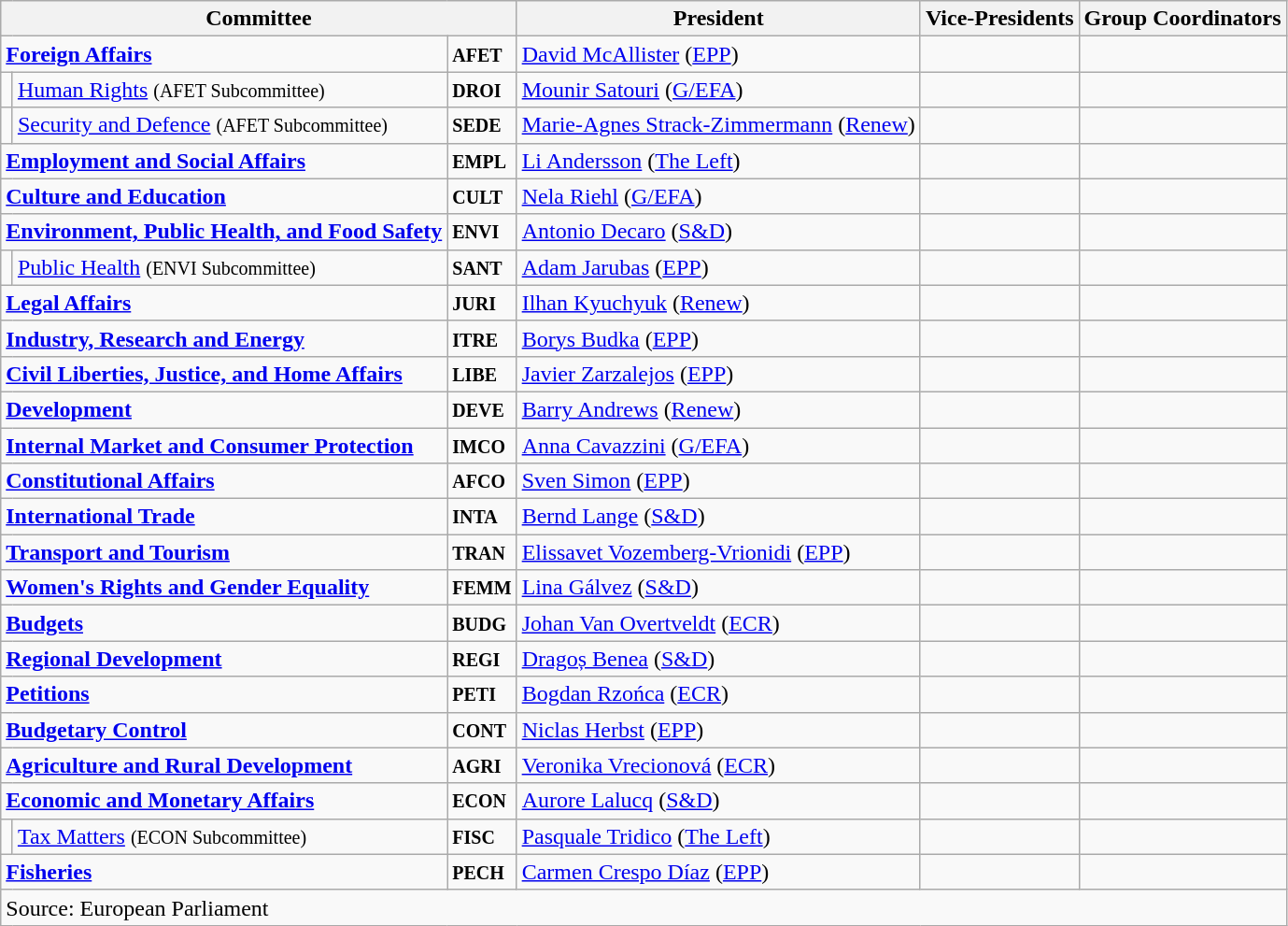<table class="wikitable">
<tr>
<th colspan="3">Committee</th>
<th>President</th>
<th>Vice-Presidents</th>
<th>Group Coordinators</th>
</tr>
<tr>
<td colspan="2"><a href='#'><strong>Foreign Affairs</strong></a></td>
<td><strong><small>AFET</small></strong></td>
<td> <a href='#'>David McAllister</a> (<a href='#'>EPP</a>)</td>
<td></td>
<td></td>
</tr>
<tr>
<td></td>
<td><a href='#'>Human Rights</a> <small>(AFET Subcommittee)</small></td>
<td><strong><small>DROI</small></strong></td>
<td> <a href='#'>Mounir Satouri</a> (<a href='#'>G/EFA</a>)</td>
<td></td>
<td></td>
</tr>
<tr>
<td></td>
<td><a href='#'>Security and Defence</a> <small>(AFET Subcommittee)</small></td>
<td><strong><small>SEDE</small></strong></td>
<td> <a href='#'>Marie-Agnes Strack-Zimmermann</a> (<a href='#'>Renew</a>)</td>
<td></td>
<td></td>
</tr>
<tr>
<td colspan="2"><a href='#'><strong>Employment and Social Affairs</strong></a></td>
<td><strong><small>EMPL</small></strong></td>
<td> <a href='#'>Li Andersson</a> (<a href='#'>The Left</a>)</td>
<td></td>
<td></td>
</tr>
<tr>
<td colspan="2"><a href='#'><strong>Culture and Education</strong></a></td>
<td><strong><small>CULT</small></strong></td>
<td> <a href='#'>Nela Riehl</a> (<a href='#'>G/EFA</a>)</td>
<td></td>
<td></td>
</tr>
<tr>
<td colspan="2"><a href='#'><strong>Environment, Public Health, and Food Safety</strong></a></td>
<td><strong><small>ENVI</small></strong></td>
<td> <a href='#'>Antonio Decaro</a> (<a href='#'>S&D</a>)</td>
<td></td>
<td></td>
</tr>
<tr>
<td></td>
<td><a href='#'>Public Health</a> <small>(ENVI Subcommittee)</small></td>
<td><strong><small>SANT</small></strong></td>
<td> <a href='#'>Adam Jarubas</a> (<a href='#'>EPP</a>)</td>
<td></td>
<td></td>
</tr>
<tr>
<td colspan="2"><a href='#'><strong>Legal Affairs</strong></a></td>
<td><strong><small>JURI</small></strong></td>
<td> <a href='#'>Ilhan Kyuchyuk</a> (<a href='#'>Renew</a>)</td>
<td></td>
<td></td>
</tr>
<tr>
<td colspan="2"><a href='#'><strong>Industry, Research and Energy</strong></a></td>
<td><strong><small>ITRE</small></strong></td>
<td> <a href='#'>Borys Budka</a> (<a href='#'>EPP</a>)</td>
<td></td>
<td></td>
</tr>
<tr>
<td colspan="2"><a href='#'><strong>Civil Liberties, Justice, and Home Affairs</strong></a></td>
<td><strong><small>LIBE</small></strong></td>
<td> <a href='#'>Javier Zarzalejos</a> (<a href='#'>EPP</a>)</td>
<td></td>
<td></td>
</tr>
<tr>
<td colspan="2"><strong><a href='#'>Development</a></strong></td>
<td><strong><small>DEVE</small></strong></td>
<td> <a href='#'>Barry Andrews</a> (<a href='#'>Renew</a>)</td>
<td></td>
<td></td>
</tr>
<tr>
<td colspan="2"><a href='#'><strong>Internal Market and Consumer Protection</strong></a></td>
<td><strong><small>IMCO</small></strong></td>
<td> <a href='#'>Anna Cavazzini</a> (<a href='#'>G/EFA</a>)</td>
<td></td>
<td></td>
</tr>
<tr>
<td colspan="2"><a href='#'><strong>Constitutional Affairs</strong></a></td>
<td><strong><small>AFCO</small></strong></td>
<td> <a href='#'>Sven Simon</a> (<a href='#'>EPP</a>)</td>
<td></td>
<td></td>
</tr>
<tr>
<td colspan="2"><a href='#'><strong>International Trade</strong></a></td>
<td><strong><small>INTA</small></strong></td>
<td> <a href='#'>Bernd Lange</a> (<a href='#'>S&D</a>)</td>
<td></td>
<td></td>
</tr>
<tr>
<td colspan="2"><a href='#'><strong>Transport and Tourism</strong></a></td>
<td><strong><small>TRAN</small></strong></td>
<td> <a href='#'>Elissavet Vozemberg-Vrionidi</a> (<a href='#'>EPP</a>)</td>
<td></td>
<td></td>
</tr>
<tr>
<td colspan="2"><a href='#'><strong>Women's Rights and Gender Equality</strong></a></td>
<td><strong><small>FEMM</small></strong></td>
<td> <a href='#'>Lina Gálvez</a> (<a href='#'>S&D</a>)</td>
<td></td>
<td></td>
</tr>
<tr>
<td colspan="2"><a href='#'><strong>Budgets</strong></a></td>
<td><strong><small>BUDG</small></strong></td>
<td> <a href='#'>Johan Van Overtveldt</a> (<a href='#'>ECR</a>)</td>
<td></td>
<td></td>
</tr>
<tr>
<td colspan="2"><a href='#'><strong>Regional Development</strong></a></td>
<td><strong><small>REGI</small></strong></td>
<td> <a href='#'>Dragoș Benea</a> (<a href='#'>S&D</a>)</td>
<td></td>
<td></td>
</tr>
<tr>
<td colspan="2"><a href='#'><strong>Petitions</strong></a></td>
<td><strong><small>PETI</small></strong></td>
<td> <a href='#'>Bogdan Rzońca</a> (<a href='#'>ECR</a>)</td>
<td></td>
<td></td>
</tr>
<tr>
<td colspan="2"><a href='#'><strong>Budgetary Control</strong></a></td>
<td><strong><small>CONT</small></strong></td>
<td> <a href='#'>Niclas Herbst</a> (<a href='#'>EPP</a>)</td>
<td></td>
<td></td>
</tr>
<tr>
<td colspan="2"><a href='#'><strong>Agriculture and Rural Development</strong></a></td>
<td><strong><small>AGRI</small></strong></td>
<td> <a href='#'>Veronika Vrecionová</a> (<a href='#'>ECR</a>)</td>
<td></td>
<td></td>
</tr>
<tr>
<td colspan="2"><a href='#'><strong>Economic and Monetary Affairs</strong></a></td>
<td><strong><small>ECON</small></strong></td>
<td> <a href='#'>Aurore Lalucq</a> (<a href='#'>S&D</a>)</td>
<td></td>
<td></td>
</tr>
<tr>
<td></td>
<td><a href='#'>Tax Matters</a> <small>(ECON Subcommittee)</small></td>
<td><strong><small>FISC</small></strong></td>
<td> <a href='#'>Pasquale Tridico</a> (<a href='#'>The Left</a>)</td>
<td></td>
<td></td>
</tr>
<tr>
<td colspan="2"><a href='#'><strong>Fisheries</strong></a></td>
<td><strong><small>PECH</small></strong></td>
<td> <a href='#'>Carmen Crespo Díaz</a> (<a href='#'>EPP</a>)</td>
<td></td>
<td></td>
</tr>
<tr>
<td colspan=6>Source: European Parliament</td>
</tr>
</table>
